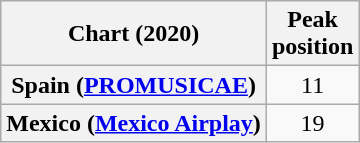<table class="wikitable plainrowheaders" style="text-align:center">
<tr>
<th scope="col">Chart (2020)</th>
<th scope="col">Peak<br>position</th>
</tr>
<tr>
<th scope="row">Spain (<a href='#'>PROMUSICAE</a>)</th>
<td>11</td>
</tr>
<tr>
<th scope="row">Mexico (<a href='#'>Mexico Airplay</a>)</th>
<td>19</td>
</tr>
</table>
